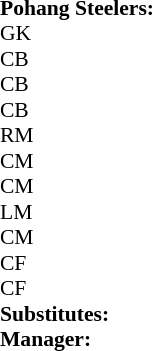<table style="font-size: 90%" cellspacing="0" cellpadding="0" align=center>
<tr>
<td colspan=4><strong>Pohang Steelers:</strong></td>
</tr>
<tr>
<th width=25></th>
<th width=25></th>
</tr>
<tr>
<td>GK</td>
<td><strong> </strong></td>
<td></td>
</tr>
<tr>
<td>CB</td>
<td><strong> </strong></td>
<td></td>
</tr>
<tr>
<td>CB</td>
<td><strong> </strong></td>
<td></td>
</tr>
<tr>
<td>CB</td>
<td><strong> </strong></td>
<td></td>
</tr>
<tr>
<td>RM</td>
<td><strong> </strong></td>
<td></td>
</tr>
<tr>
<td>CM</td>
<td><strong> </strong></td>
<td></td>
</tr>
<tr>
<td>CM</td>
<td><strong> </strong></td>
<td></td>
</tr>
<tr>
<td>LM</td>
<td><strong> </strong></td>
<td></td>
</tr>
<tr>
<td>CM</td>
<td><strong> </strong></td>
<td></td>
</tr>
<tr>
<td>CF</td>
<td><strong> </strong></td>
<td></td>
</tr>
<tr>
<td>CF</td>
<td><strong> </strong></td>
<td></td>
</tr>
<tr>
<td colspan=3><strong>Substitutes:</strong></td>
</tr>
<tr>
<td colspan=3><strong>Manager:</strong></td>
</tr>
</table>
